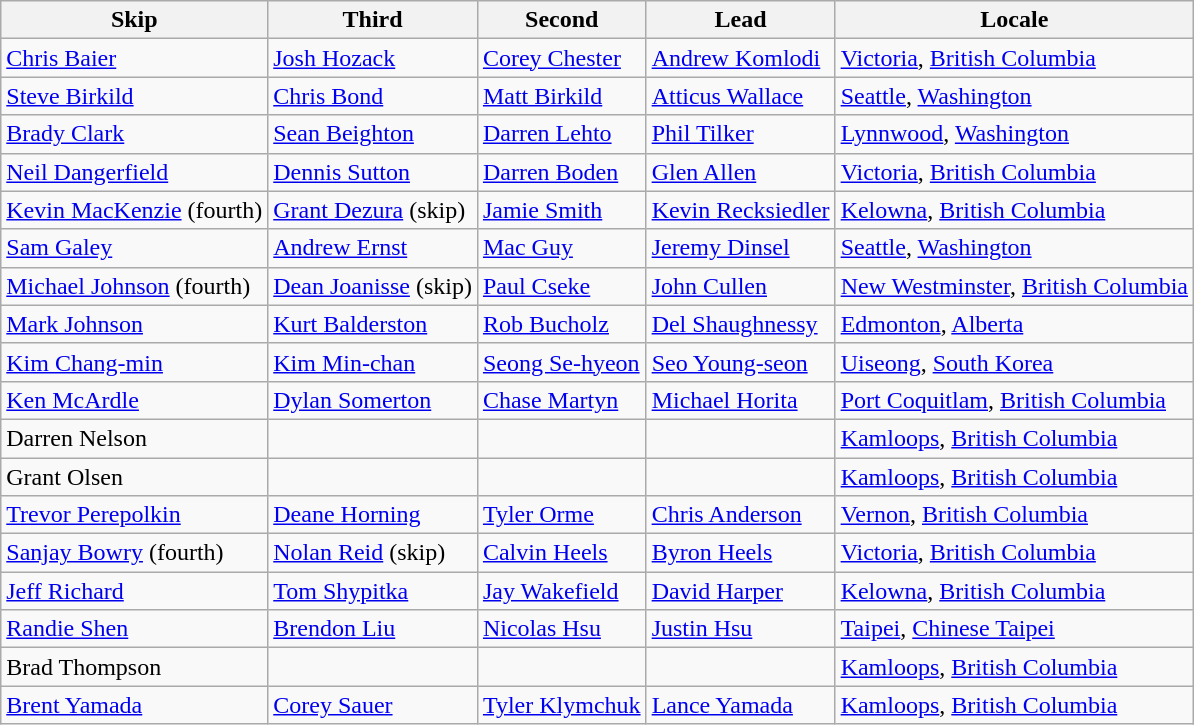<table class=wikitable>
<tr>
<th>Skip</th>
<th>Third</th>
<th>Second</th>
<th>Lead</th>
<th>Locale</th>
</tr>
<tr>
<td><a href='#'>Chris Baier</a></td>
<td><a href='#'>Josh Hozack</a></td>
<td><a href='#'>Corey Chester</a></td>
<td><a href='#'>Andrew Komlodi</a></td>
<td> <a href='#'>Victoria</a>, <a href='#'>British Columbia</a></td>
</tr>
<tr>
<td><a href='#'>Steve Birkild</a></td>
<td><a href='#'>Chris Bond</a></td>
<td><a href='#'>Matt Birkild</a></td>
<td><a href='#'>Atticus Wallace</a></td>
<td> <a href='#'>Seattle</a>, <a href='#'>Washington</a></td>
</tr>
<tr>
<td><a href='#'>Brady Clark</a></td>
<td><a href='#'>Sean Beighton</a></td>
<td><a href='#'>Darren Lehto</a></td>
<td><a href='#'>Phil Tilker</a></td>
<td> <a href='#'>Lynnwood</a>, <a href='#'>Washington</a></td>
</tr>
<tr>
<td><a href='#'>Neil Dangerfield</a></td>
<td><a href='#'>Dennis Sutton</a></td>
<td><a href='#'>Darren Boden</a></td>
<td><a href='#'>Glen Allen</a></td>
<td> <a href='#'>Victoria</a>, <a href='#'>British Columbia</a></td>
</tr>
<tr>
<td><a href='#'>Kevin MacKenzie</a> (fourth)</td>
<td><a href='#'>Grant Dezura</a> (skip)</td>
<td><a href='#'>Jamie Smith</a></td>
<td><a href='#'>Kevin Recksiedler</a></td>
<td> <a href='#'>Kelowna</a>, <a href='#'>British Columbia</a></td>
</tr>
<tr>
<td><a href='#'>Sam Galey</a></td>
<td><a href='#'>Andrew Ernst</a></td>
<td><a href='#'>Mac Guy</a></td>
<td><a href='#'>Jeremy Dinsel</a></td>
<td> <a href='#'>Seattle</a>, <a href='#'>Washington</a></td>
</tr>
<tr>
<td><a href='#'>Michael Johnson</a> (fourth)</td>
<td><a href='#'>Dean Joanisse</a> (skip)</td>
<td><a href='#'>Paul Cseke</a></td>
<td><a href='#'>John Cullen</a></td>
<td> <a href='#'>New Westminster</a>, <a href='#'>British Columbia</a></td>
</tr>
<tr>
<td><a href='#'>Mark Johnson</a></td>
<td><a href='#'>Kurt Balderston</a></td>
<td><a href='#'>Rob Bucholz</a></td>
<td><a href='#'>Del Shaughnessy</a></td>
<td> <a href='#'>Edmonton</a>, <a href='#'>Alberta</a></td>
</tr>
<tr>
<td><a href='#'>Kim Chang-min</a></td>
<td><a href='#'>Kim Min-chan</a></td>
<td><a href='#'>Seong Se-hyeon</a></td>
<td><a href='#'>Seo Young-seon</a></td>
<td> <a href='#'>Uiseong</a>, <a href='#'>South Korea</a></td>
</tr>
<tr>
<td><a href='#'>Ken McArdle</a></td>
<td><a href='#'>Dylan Somerton</a></td>
<td><a href='#'>Chase Martyn</a></td>
<td><a href='#'>Michael Horita</a></td>
<td> <a href='#'>Port Coquitlam</a>, <a href='#'>British Columbia</a></td>
</tr>
<tr>
<td>Darren Nelson</td>
<td></td>
<td></td>
<td></td>
<td> <a href='#'>Kamloops</a>, <a href='#'>British Columbia</a></td>
</tr>
<tr>
<td>Grant Olsen</td>
<td></td>
<td></td>
<td></td>
<td> <a href='#'>Kamloops</a>, <a href='#'>British Columbia</a></td>
</tr>
<tr>
<td><a href='#'>Trevor Perepolkin</a></td>
<td><a href='#'>Deane Horning</a></td>
<td><a href='#'>Tyler Orme</a></td>
<td><a href='#'>Chris Anderson</a></td>
<td> <a href='#'>Vernon</a>, <a href='#'>British Columbia</a></td>
</tr>
<tr>
<td><a href='#'>Sanjay Bowry</a> (fourth)</td>
<td><a href='#'>Nolan Reid</a> (skip)</td>
<td><a href='#'>Calvin Heels</a></td>
<td><a href='#'>Byron Heels</a></td>
<td> <a href='#'>Victoria</a>, <a href='#'>British Columbia</a></td>
</tr>
<tr>
<td><a href='#'>Jeff Richard</a></td>
<td><a href='#'>Tom Shypitka</a></td>
<td><a href='#'>Jay Wakefield</a></td>
<td><a href='#'>David Harper</a></td>
<td> <a href='#'>Kelowna</a>, <a href='#'>British Columbia</a></td>
</tr>
<tr>
<td><a href='#'>Randie Shen</a></td>
<td><a href='#'>Brendon Liu</a></td>
<td><a href='#'>Nicolas Hsu</a></td>
<td><a href='#'>Justin Hsu</a></td>
<td> <a href='#'>Taipei</a>, <a href='#'>Chinese Taipei</a></td>
</tr>
<tr>
<td>Brad Thompson</td>
<td></td>
<td></td>
<td></td>
<td> <a href='#'>Kamloops</a>, <a href='#'>British Columbia</a></td>
</tr>
<tr>
<td><a href='#'>Brent Yamada</a></td>
<td><a href='#'>Corey Sauer</a></td>
<td><a href='#'>Tyler Klymchuk</a></td>
<td><a href='#'>Lance Yamada</a></td>
<td> <a href='#'>Kamloops</a>, <a href='#'>British Columbia</a></td>
</tr>
</table>
